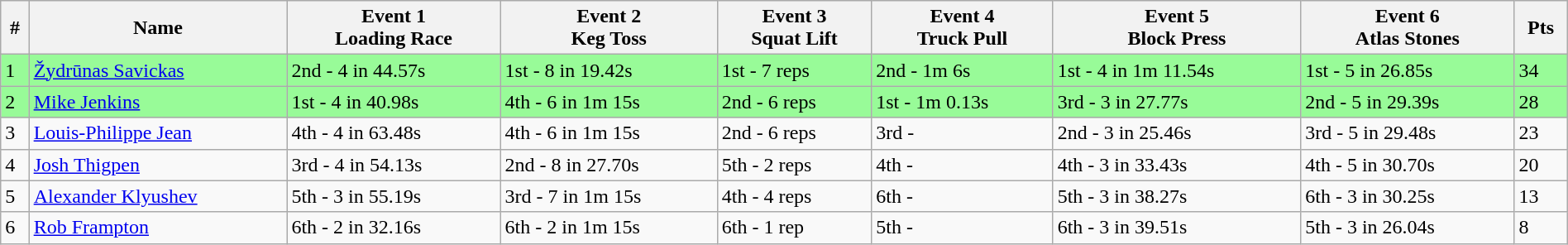<table class="wikitable sortable" style="display: inline-table; width: 100%;">
<tr>
<th>#</th>
<th>Name</th>
<th>Event 1<br>Loading Race</th>
<th>Event 2<br>Keg Toss</th>
<th>Event 3<br>Squat Lift</th>
<th>Event 4<br>Truck Pull</th>
<th>Event 5<br>Block Press</th>
<th>Event 6<br>Atlas Stones</th>
<th>Pts</th>
</tr>
<tr style="background:palegreen">
<td>1</td>
<td> <a href='#'>Žydrūnas Savickas</a></td>
<td>2nd - 4 in 44.57s</td>
<td>1st - 8 in 19.42s</td>
<td>1st - 7 reps</td>
<td>2nd - 1m 6s</td>
<td>1st - 4 in 1m 11.54s</td>
<td>1st - 5 in 26.85s</td>
<td>34</td>
</tr>
<tr style="background:palegreen">
<td>2</td>
<td> <a href='#'>Mike Jenkins</a></td>
<td>1st - 4 in 40.98s</td>
<td>4th - 6 in 1m 15s</td>
<td>2nd - 6 reps</td>
<td>1st - 1m 0.13s</td>
<td>3rd - 3 in 27.77s</td>
<td>2nd - 5 in 29.39s</td>
<td>28</td>
</tr>
<tr>
<td>3</td>
<td> <a href='#'>Louis-Philippe Jean</a></td>
<td>4th - 4 in 63.48s</td>
<td>4th - 6 in 1m 15s</td>
<td>2nd - 6 reps</td>
<td>3rd - </td>
<td>2nd - 3 in 25.46s</td>
<td>3rd - 5 in 29.48s</td>
<td>23</td>
</tr>
<tr>
<td>4</td>
<td> <a href='#'>Josh Thigpen</a></td>
<td>3rd - 4 in 54.13s</td>
<td>2nd - 8 in 27.70s</td>
<td>5th - 2 reps</td>
<td>4th - </td>
<td>4th - 3 in 33.43s</td>
<td>4th - 5 in 30.70s</td>
<td>20</td>
</tr>
<tr>
<td>5</td>
<td> <a href='#'>Alexander Klyushev</a></td>
<td>5th - 3 in 55.19s</td>
<td>3rd - 7 in 1m 15s</td>
<td>4th - 4 reps</td>
<td>6th - </td>
<td>5th - 3 in 38.27s</td>
<td>6th - 3 in 30.25s</td>
<td>13</td>
</tr>
<tr>
<td>6</td>
<td> <a href='#'>Rob Frampton</a></td>
<td>6th - 2 in 32.16s</td>
<td>6th - 2 in 1m 15s</td>
<td>6th - 1 rep</td>
<td>5th - </td>
<td>6th - 3 in 39.51s</td>
<td>5th - 3 in 26.04s</td>
<td>8</td>
</tr>
</table>
